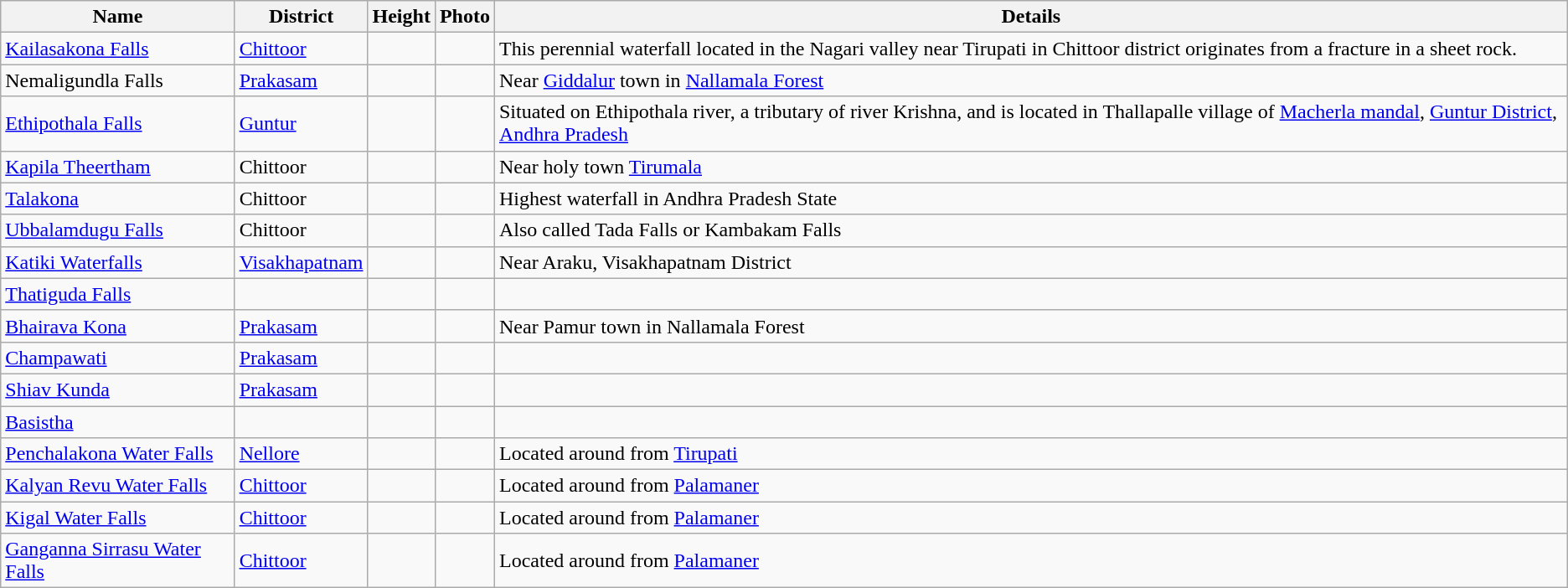<table class="wikitable sortable">
<tr>
<th>Name</th>
<th>District</th>
<th>Height</th>
<th class="unsortable">Photo</th>
<th>Details</th>
</tr>
<tr>
<td><a href='#'>Kailasakona Falls</a></td>
<td><a href='#'>Chittoor</a></td>
<td></td>
<td></td>
<td>This perennial waterfall located in the Nagari valley near Tirupati in Chittoor district originates from a fracture in a sheet rock.</td>
</tr>
<tr>
<td>Nemaligundla Falls</td>
<td><a href='#'>Prakasam</a></td>
<td></td>
<td></td>
<td>Near <a href='#'>Giddalur</a> town in <a href='#'>Nallamala Forest</a></td>
</tr>
<tr>
<td><a href='#'>Ethipothala Falls</a></td>
<td><a href='#'>Guntur</a></td>
<td></td>
<td></td>
<td>Situated on Ethipothala river, a tributary of river Krishna, and is located in Thallapalle village of <a href='#'>Macherla mandal</a>, <a href='#'>Guntur District</a>, <a href='#'>Andhra Pradesh</a></td>
</tr>
<tr>
<td><a href='#'>Kapila Theertham</a></td>
<td>Chittoor</td>
<td></td>
<td></td>
<td>Near holy town <a href='#'>Tirumala</a></td>
</tr>
<tr>
<td><a href='#'>Talakona</a></td>
<td>Chittoor</td>
<td></td>
<td></td>
<td>Highest waterfall in Andhra Pradesh State</td>
</tr>
<tr>
<td><a href='#'>Ubbalamdugu Falls</a></td>
<td>Chittoor</td>
<td></td>
<td></td>
<td>Also called Tada Falls or Kambakam Falls</td>
</tr>
<tr>
<td><a href='#'>Katiki Waterfalls</a></td>
<td><a href='#'>Visakhapatnam</a></td>
<td></td>
<td></td>
<td>Near Araku, Visakhapatnam  District</td>
</tr>
<tr>
<td><a href='#'>Thatiguda Falls</a></td>
<td></td>
<td></td>
<td></td>
<td></td>
</tr>
<tr>
<td><a href='#'>Bhairava Kona</a></td>
<td><a href='#'>Prakasam</a></td>
<td></td>
<td></td>
<td>Near Pamur town in Nallamala Forest</td>
</tr>
<tr>
<td><a href='#'>Champawati</a></td>
<td><a href='#'>Prakasam</a></td>
<td></td>
<td></td>
<td></td>
</tr>
<tr>
<td><a href='#'>Shiav Kunda</a></td>
<td><a href='#'>Prakasam</a></td>
<td></td>
<td></td>
<td></td>
</tr>
<tr>
<td><a href='#'>Basistha</a></td>
<td></td>
<td></td>
<td></td>
<td></td>
</tr>
<tr>
<td><a href='#'>Penchalakona Water Falls</a></td>
<td><a href='#'>Nellore</a></td>
<td></td>
<td></td>
<td>Located around  from <a href='#'>Tirupati</a></td>
</tr>
<tr>
<td><a href='#'>Kalyan Revu Water Falls</a></td>
<td><a href='#'>Chittoor</a></td>
<td></td>
<td></td>
<td>Located around  from <a href='#'>Palamaner</a></td>
</tr>
<tr>
<td><a href='#'>Kigal Water Falls</a></td>
<td><a href='#'>Chittoor</a></td>
<td></td>
<td></td>
<td>Located around  from <a href='#'>Palamaner</a></td>
</tr>
<tr>
<td><a href='#'>Ganganna Sirrasu Water Falls</a></td>
<td><a href='#'>Chittoor</a></td>
<td></td>
<td></td>
<td>Located around  from <a href='#'>Palamaner</a></td>
</tr>
</table>
